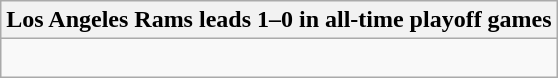<table class="wikitable collapsible collapsed">
<tr>
<th>Los Angeles Rams leads 1–0 in all-time playoff games</th>
</tr>
<tr>
<td><br></td>
</tr>
</table>
